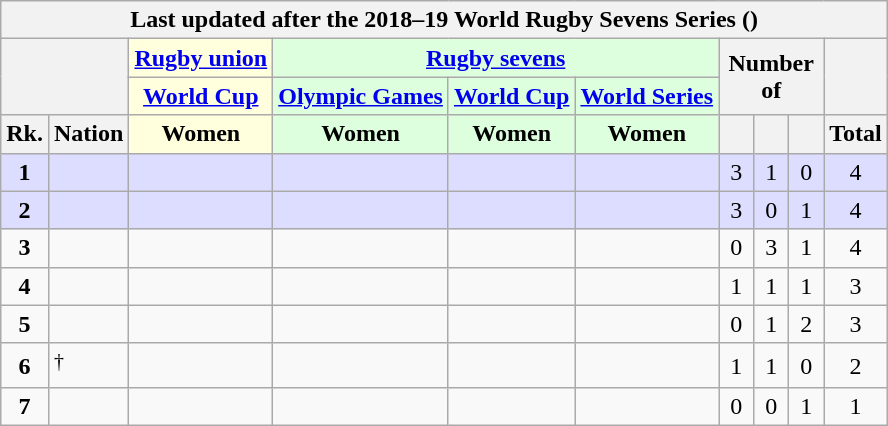<table class="wikitable" style="margin-top: 0em; text-align: center; font-size: 100%;">
<tr>
<th colspan="10">Last updated after the 2018–19 World Rugby Sevens Series ()</th>
</tr>
<tr>
<th rowspan="2" colspan="2"></th>
<th style="background: #ffd;"><a href='#'>Rugby union</a></th>
<th colspan="3" style="background: #dfd;"><a href='#'>Rugby sevens</a></th>
<th rowspan="2" colspan="3">Number of</th>
<th rowspan="2"></th>
</tr>
<tr>
<th style="background: #ffd;"><a href='#'>World Cup</a></th>
<th style="background: #dfd;"><a href='#'>Olympic Games</a></th>
<th style="background: #dfd;"><a href='#'>World Cup</a></th>
<th style="background: #dfd;"><a href='#'>World Series</a></th>
</tr>
<tr>
<th style="width: 1em;">Rk.</th>
<th>Nation</th>
<th style="background: #ffd;">Women</th>
<th style="background: #dfd;">Women</th>
<th style="background: #dfd;">Women</th>
<th style="background: #dfd;">Women</th>
<th style="width: 1em;"></th>
<th style="width: 1em;"></th>
<th style="width: 1em;"></th>
<th style="width: 1em;">Total</th>
</tr>
<tr style="background: #ddf;">
<td><strong>1</strong></td>
<td style="text-align: left;"></td>
<td></td>
<td></td>
<td></td>
<td></td>
<td>3</td>
<td>1</td>
<td>0</td>
<td>4</td>
</tr>
<tr style="background: #ddf;">
<td><strong>2</strong></td>
<td style="text-align: left;"></td>
<td></td>
<td></td>
<td></td>
<td></td>
<td>3</td>
<td>0</td>
<td>1</td>
<td>4</td>
</tr>
<tr>
<td><strong>3</strong></td>
<td style="text-align: left;"></td>
<td></td>
<td></td>
<td></td>
<td></td>
<td>0</td>
<td>3</td>
<td>1</td>
<td>4</td>
</tr>
<tr>
<td><strong>4</strong></td>
<td style="text-align: left;"></td>
<td></td>
<td></td>
<td></td>
<td></td>
<td>1</td>
<td>1</td>
<td>1</td>
<td>3</td>
</tr>
<tr>
<td><strong>5</strong></td>
<td style="text-align: left;"></td>
<td></td>
<td></td>
<td></td>
<td></td>
<td>0</td>
<td>1</td>
<td>2</td>
<td>3</td>
</tr>
<tr>
<td><strong>6</strong></td>
<td style="text-align: left;"><sup>†</sup></td>
<td></td>
<td></td>
<td></td>
<td></td>
<td>1</td>
<td>1</td>
<td>0</td>
<td>2</td>
</tr>
<tr>
<td><strong>7</strong></td>
<td style="text-align: left;"></td>
<td></td>
<td></td>
<td></td>
<td></td>
<td>0</td>
<td>0</td>
<td>1</td>
<td>1</td>
</tr>
</table>
